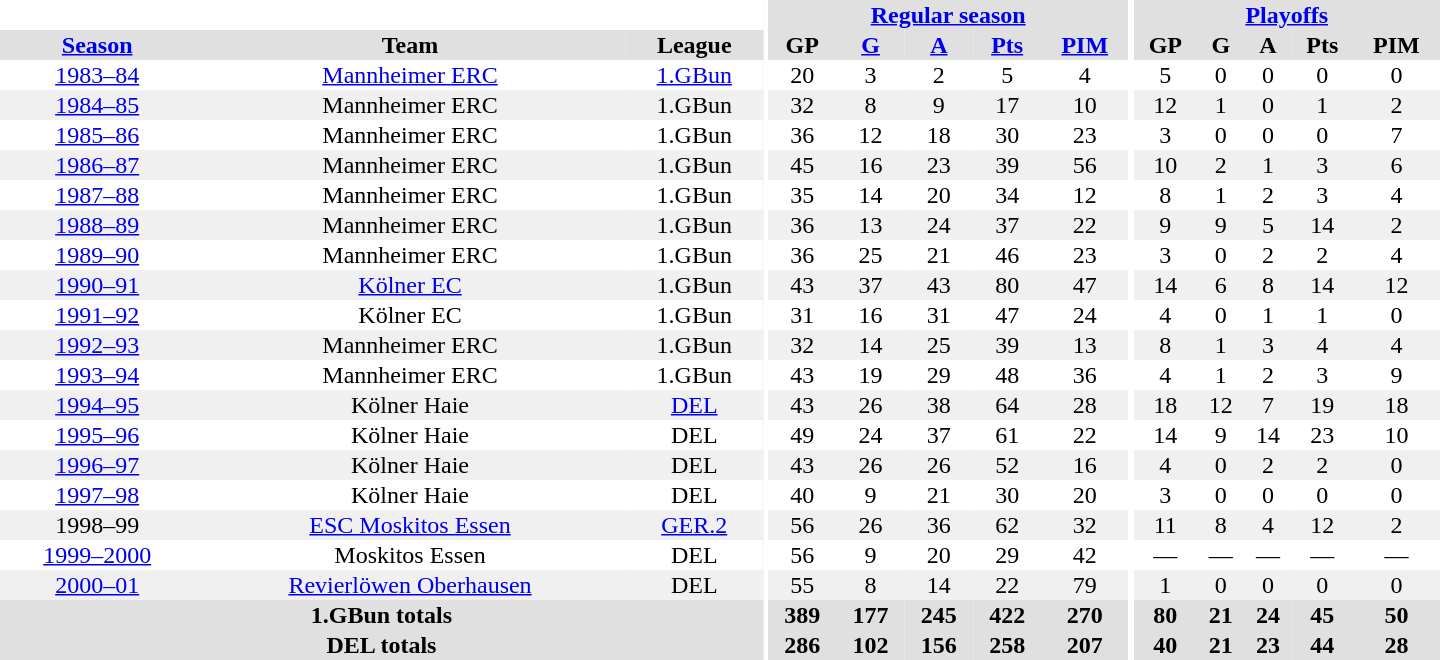<table border="0" cellpadding="1" cellspacing="0" style="text-align:center; width:60em">
<tr bgcolor="#e0e0e0">
<th colspan="3" bgcolor="#ffffff"></th>
<th rowspan="99" bgcolor="#ffffff"></th>
<th colspan="5"><a href='#'>Regular season</a></th>
<th rowspan="99" bgcolor="#ffffff"></th>
<th colspan="5"><a href='#'>Playoffs</a></th>
</tr>
<tr bgcolor="#e0e0e0">
<th><a href='#'>Season</a></th>
<th>Team</th>
<th>League</th>
<th>GP</th>
<th><a href='#'>G</a></th>
<th><a href='#'>A</a></th>
<th><a href='#'>Pts</a></th>
<th><a href='#'>PIM</a></th>
<th>GP</th>
<th>G</th>
<th>A</th>
<th>Pts</th>
<th>PIM</th>
</tr>
<tr>
<td><a href='#'>1983–84</a></td>
<td><a href='#'>Mannheimer ERC</a></td>
<td><a href='#'>1.GBun</a></td>
<td>20</td>
<td>3</td>
<td>2</td>
<td>5</td>
<td>4</td>
<td>5</td>
<td>0</td>
<td>0</td>
<td>0</td>
<td>0</td>
</tr>
<tr bgcolor="#f0f0f0">
<td><a href='#'>1984–85</a></td>
<td>Mannheimer ERC</td>
<td>1.GBun</td>
<td>32</td>
<td>8</td>
<td>9</td>
<td>17</td>
<td>10</td>
<td>12</td>
<td>1</td>
<td>0</td>
<td>1</td>
<td>2</td>
</tr>
<tr>
<td><a href='#'>1985–86</a></td>
<td>Mannheimer ERC</td>
<td>1.GBun</td>
<td>36</td>
<td>12</td>
<td>18</td>
<td>30</td>
<td>23</td>
<td>3</td>
<td>0</td>
<td>0</td>
<td>0</td>
<td>7</td>
</tr>
<tr bgcolor="#f0f0f0">
<td><a href='#'>1986–87</a></td>
<td>Mannheimer ERC</td>
<td>1.GBun</td>
<td>45</td>
<td>16</td>
<td>23</td>
<td>39</td>
<td>56</td>
<td>10</td>
<td>2</td>
<td>1</td>
<td>3</td>
<td>6</td>
</tr>
<tr>
<td><a href='#'>1987–88</a></td>
<td>Mannheimer ERC</td>
<td>1.GBun</td>
<td>35</td>
<td>14</td>
<td>20</td>
<td>34</td>
<td>12</td>
<td>8</td>
<td>1</td>
<td>2</td>
<td>3</td>
<td>4</td>
</tr>
<tr bgcolor="#f0f0f0">
<td><a href='#'>1988–89</a></td>
<td>Mannheimer ERC</td>
<td>1.GBun</td>
<td>36</td>
<td>13</td>
<td>24</td>
<td>37</td>
<td>22</td>
<td>9</td>
<td>9</td>
<td>5</td>
<td>14</td>
<td>2</td>
</tr>
<tr>
<td><a href='#'>1989–90</a></td>
<td>Mannheimer ERC</td>
<td>1.GBun</td>
<td>36</td>
<td>25</td>
<td>21</td>
<td>46</td>
<td>23</td>
<td>3</td>
<td>0</td>
<td>2</td>
<td>2</td>
<td>4</td>
</tr>
<tr bgcolor="#f0f0f0">
<td><a href='#'>1990–91</a></td>
<td><a href='#'>Kölner EC</a></td>
<td>1.GBun</td>
<td>43</td>
<td>37</td>
<td>43</td>
<td>80</td>
<td>47</td>
<td>14</td>
<td>6</td>
<td>8</td>
<td>14</td>
<td>12</td>
</tr>
<tr>
<td><a href='#'>1991–92</a></td>
<td>Kölner EC</td>
<td>1.GBun</td>
<td>31</td>
<td>16</td>
<td>31</td>
<td>47</td>
<td>24</td>
<td>4</td>
<td>0</td>
<td>1</td>
<td>1</td>
<td>0</td>
</tr>
<tr bgcolor="#f0f0f0">
<td><a href='#'>1992–93</a></td>
<td>Mannheimer ERC</td>
<td>1.GBun</td>
<td>32</td>
<td>14</td>
<td>25</td>
<td>39</td>
<td>13</td>
<td>8</td>
<td>1</td>
<td>3</td>
<td>4</td>
<td>4</td>
</tr>
<tr>
<td><a href='#'>1993–94</a></td>
<td>Mannheimer ERC</td>
<td>1.GBun</td>
<td>43</td>
<td>19</td>
<td>29</td>
<td>48</td>
<td>36</td>
<td>4</td>
<td>1</td>
<td>2</td>
<td>3</td>
<td>9</td>
</tr>
<tr bgcolor="#f0f0f0">
<td><a href='#'>1994–95</a></td>
<td>Kölner Haie</td>
<td><a href='#'>DEL</a></td>
<td>43</td>
<td>26</td>
<td>38</td>
<td>64</td>
<td>28</td>
<td>18</td>
<td>12</td>
<td>7</td>
<td>19</td>
<td>18</td>
</tr>
<tr>
<td><a href='#'>1995–96</a></td>
<td>Kölner Haie</td>
<td>DEL</td>
<td>49</td>
<td>24</td>
<td>37</td>
<td>61</td>
<td>22</td>
<td>14</td>
<td>9</td>
<td>14</td>
<td>23</td>
<td>10</td>
</tr>
<tr bgcolor="#f0f0f0">
<td><a href='#'>1996–97</a></td>
<td>Kölner Haie</td>
<td>DEL</td>
<td>43</td>
<td>26</td>
<td>26</td>
<td>52</td>
<td>16</td>
<td>4</td>
<td>0</td>
<td>2</td>
<td>2</td>
<td>0</td>
</tr>
<tr>
<td><a href='#'>1997–98</a></td>
<td>Kölner Haie</td>
<td>DEL</td>
<td>40</td>
<td>9</td>
<td>21</td>
<td>30</td>
<td>20</td>
<td>3</td>
<td>0</td>
<td>0</td>
<td>0</td>
<td>0</td>
</tr>
<tr bgcolor="#f0f0f0">
<td>1998–99</td>
<td><a href='#'>ESC Moskitos Essen</a></td>
<td><a href='#'>GER.2</a></td>
<td>56</td>
<td>26</td>
<td>36</td>
<td>62</td>
<td>32</td>
<td>11</td>
<td>8</td>
<td>4</td>
<td>12</td>
<td>2</td>
</tr>
<tr>
<td><a href='#'>1999–2000</a></td>
<td>Moskitos Essen</td>
<td>DEL</td>
<td>56</td>
<td>9</td>
<td>20</td>
<td>29</td>
<td>42</td>
<td>—</td>
<td>—</td>
<td>—</td>
<td>—</td>
<td>—</td>
</tr>
<tr bgcolor="#f0f0f0">
<td><a href='#'>2000–01</a></td>
<td><a href='#'>Revierlöwen Oberhausen</a></td>
<td>DEL</td>
<td>55</td>
<td>8</td>
<td>14</td>
<td>22</td>
<td>79</td>
<td>1</td>
<td>0</td>
<td>0</td>
<td>0</td>
<td>0</td>
</tr>
<tr bgcolor="#e0e0e0">
<th colspan="3">1.GBun totals</th>
<th>389</th>
<th>177</th>
<th>245</th>
<th>422</th>
<th>270</th>
<th>80</th>
<th>21</th>
<th>24</th>
<th>45</th>
<th>50</th>
</tr>
<tr bgcolor="#e0e0e0">
<th colspan="3">DEL totals</th>
<th>286</th>
<th>102</th>
<th>156</th>
<th>258</th>
<th>207</th>
<th>40</th>
<th>21</th>
<th>23</th>
<th>44</th>
<th>28</th>
</tr>
</table>
